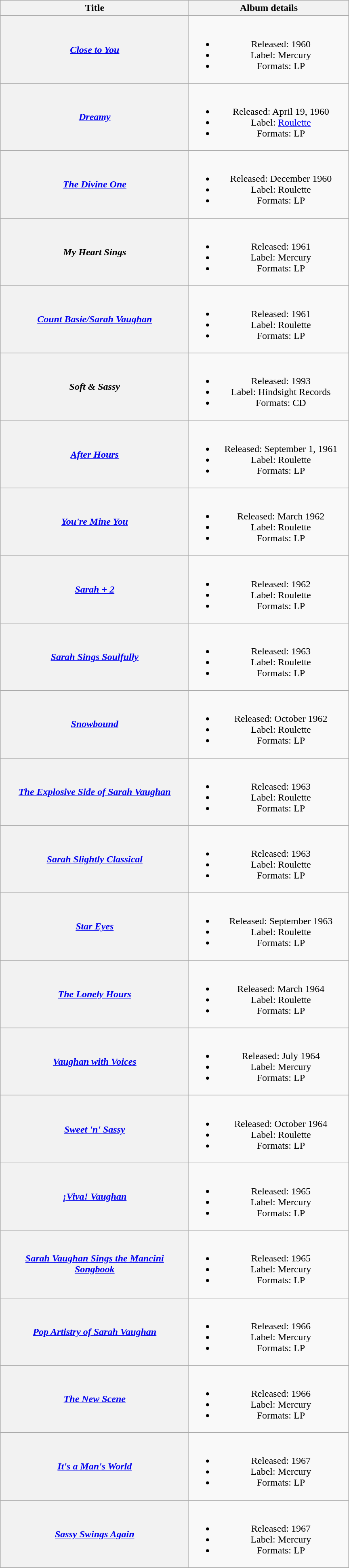<table class="wikitable plainrowheaders" style="text-align:center;">
<tr>
<th scope="col" style="width:19em;">Title</th>
<th scope="col" style="width:16em;">Album details</th>
</tr>
<tr>
<th scope="row"><em><a href='#'>Close to You</a></em></th>
<td><br><ul><li>Released: 1960</li><li>Label: Mercury</li><li>Formats: LP</li></ul></td>
</tr>
<tr>
<th scope="row"><em><a href='#'>Dreamy</a></em></th>
<td><br><ul><li>Released: April 19, 1960</li><li>Label: <a href='#'>Roulette</a></li><li>Formats: LP</li></ul></td>
</tr>
<tr>
<th scope="row"><em><a href='#'>The Divine One</a></em></th>
<td><br><ul><li>Released: December 1960</li><li>Label: Roulette</li><li>Formats: LP</li></ul></td>
</tr>
<tr>
<th scope="row"><em>My Heart Sings</em></th>
<td><br><ul><li>Released: 1961</li><li>Label: Mercury</li><li>Formats: LP</li></ul></td>
</tr>
<tr>
<th scope="row"><em><a href='#'>Count Basie/Sarah Vaughan</a></em><br></th>
<td><br><ul><li>Released: 1961</li><li>Label: Roulette</li><li>Formats: LP</li></ul></td>
</tr>
<tr>
<th scope="row"><em>Soft & Sassy</em><br></th>
<td><br><ul><li>Released: 1993</li><li>Label: Hindsight Records</li><li>Formats: CD</li></ul></td>
</tr>
<tr>
<th scope="row"><em><a href='#'>After Hours</a></em></th>
<td><br><ul><li>Released: September 1, 1961</li><li>Label: Roulette</li><li>Formats: LP</li></ul></td>
</tr>
<tr>
<th scope="row"><em><a href='#'>You're Mine You</a></em></th>
<td><br><ul><li>Released: March 1962</li><li>Label: Roulette</li><li>Formats: LP</li></ul></td>
</tr>
<tr>
<th scope="row"><em><a href='#'>Sarah + 2</a></em></th>
<td><br><ul><li>Released: 1962</li><li>Label: Roulette</li><li>Formats: LP</li></ul></td>
</tr>
<tr>
<th scope="row"><em><a href='#'>Sarah Sings Soulfully</a></em></th>
<td><br><ul><li>Released: 1963</li><li>Label: Roulette</li><li>Formats: LP</li></ul></td>
</tr>
<tr>
<th scope="row"><em><a href='#'>Snowbound</a></em></th>
<td><br><ul><li>Released: October 1962</li><li>Label: Roulette</li><li>Formats: LP</li></ul></td>
</tr>
<tr>
<th scope="row"><em><a href='#'>The Explosive Side of Sarah Vaughan</a></em></th>
<td><br><ul><li>Released: 1963</li><li>Label: Roulette</li><li>Formats: LP</li></ul></td>
</tr>
<tr>
<th scope="row"><em><a href='#'>Sarah Slightly Classical</a></em></th>
<td><br><ul><li>Released: 1963</li><li>Label: Roulette</li><li>Formats: LP</li></ul></td>
</tr>
<tr>
<th scope="row"><em><a href='#'>Star Eyes</a></em></th>
<td><br><ul><li>Released: September 1963</li><li>Label: Roulette</li><li>Formats: LP</li></ul></td>
</tr>
<tr>
<th scope="row"><em><a href='#'>The Lonely Hours</a></em></th>
<td><br><ul><li>Released: March 1964</li><li>Label: Roulette</li><li>Formats: LP</li></ul></td>
</tr>
<tr>
<th scope="row"><em><a href='#'>Vaughan with Voices</a></em></th>
<td><br><ul><li>Released: July 1964</li><li>Label: Mercury</li><li>Formats: LP</li></ul></td>
</tr>
<tr>
<th scope="row"><em><a href='#'>Sweet 'n' Sassy</a></em></th>
<td><br><ul><li>Released: October 1964</li><li>Label: Roulette</li><li>Formats: LP</li></ul></td>
</tr>
<tr>
<th scope="row"><em><a href='#'>¡Viva! Vaughan</a></em></th>
<td><br><ul><li>Released: 1965</li><li>Label: Mercury</li><li>Formats: LP</li></ul></td>
</tr>
<tr>
<th scope="row"><em><a href='#'>Sarah Vaughan Sings the Mancini<br>Songbook</a></em></th>
<td><br><ul><li>Released: 1965</li><li>Label: Mercury</li><li>Formats: LP</li></ul></td>
</tr>
<tr>
<th scope="row"><em><a href='#'>Pop Artistry of Sarah Vaughan</a></em></th>
<td><br><ul><li>Released: 1966</li><li>Label: Mercury</li><li>Formats: LP</li></ul></td>
</tr>
<tr>
<th scope="row"><em><a href='#'>The New Scene</a></em></th>
<td><br><ul><li>Released: 1966</li><li>Label: Mercury</li><li>Formats: LP</li></ul></td>
</tr>
<tr>
<th scope="row"><em><a href='#'>It's a Man's World</a></em></th>
<td><br><ul><li>Released: 1967</li><li>Label: Mercury</li><li>Formats: LP</li></ul></td>
</tr>
<tr>
<th scope="row"><em><a href='#'>Sassy Swings Again</a></em></th>
<td><br><ul><li>Released: 1967</li><li>Label: Mercury</li><li>Formats: LP</li></ul></td>
</tr>
<tr>
</tr>
</table>
